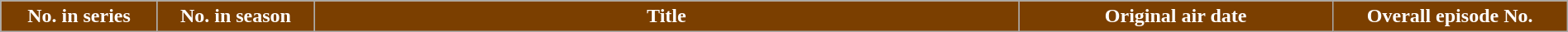<table class="wikitable plainrowheaders" style="width:100%; margin:auto; background:#FFFFFF;">
<tr>
<th scope="col" style="background-color: #7B3F00; color:#FFFFFF;" width=10%>No. in series</th>
<th scope="col" style="background-color: #7B3F00; color:#FFFFFF;" width=10%>No. in season</th>
<th scope="col" style="background-color: #7B3F00; color:#FFFFFF;" width=45%>Title</th>
<th scope="col" style="background-color: #7B3F00; color:#FFFFFF;" width=20%>Original air date</th>
<th scope="col" style="background-color: #7B3F00; color:#FFFFFF;" width=15%>Overall episode No.<br>












</th>
</tr>
</table>
